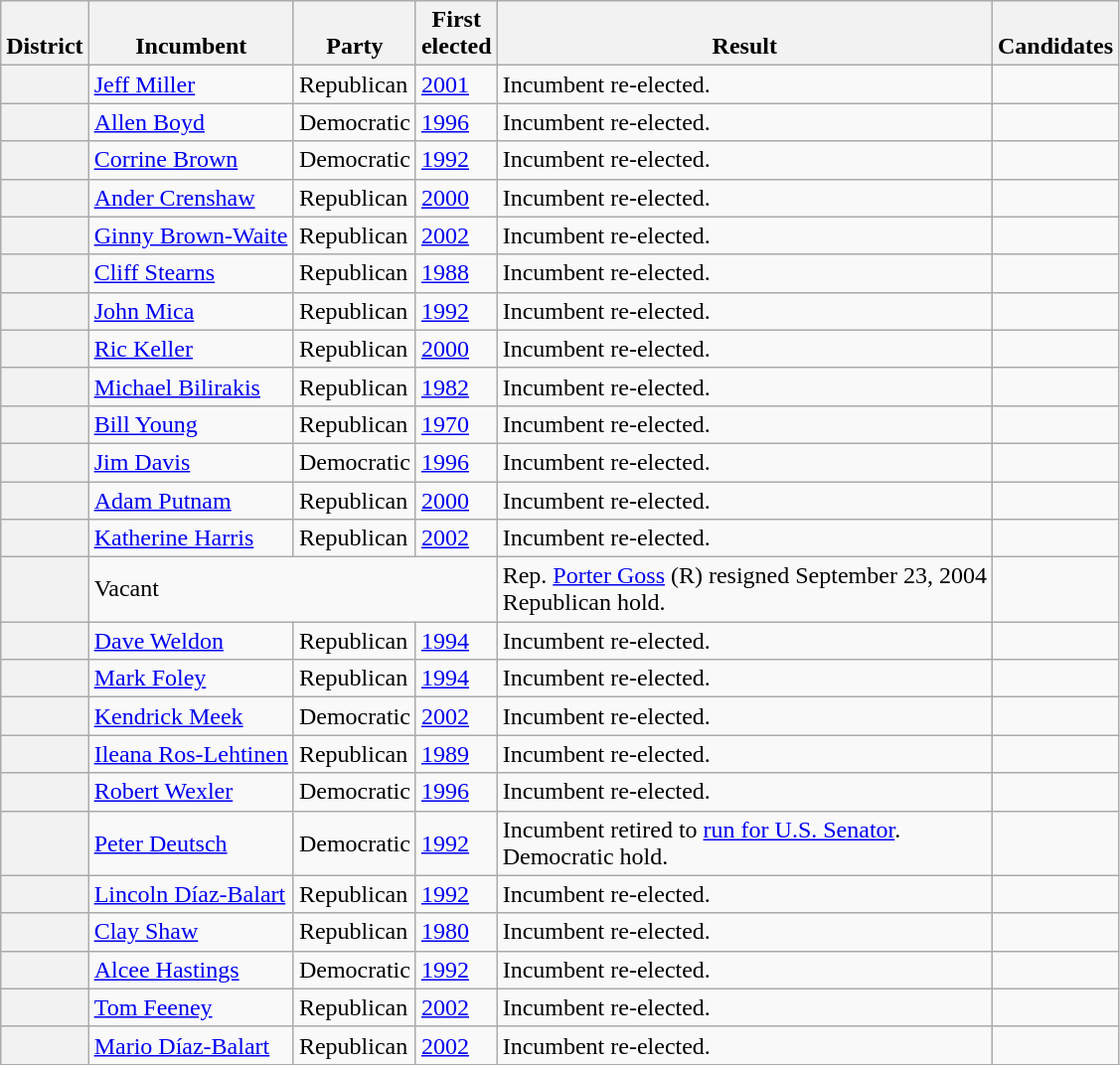<table class=wikitable>
<tr valign=bottom>
<th>District</th>
<th>Incumbent</th>
<th>Party</th>
<th>First<br>elected</th>
<th>Result</th>
<th>Candidates</th>
</tr>
<tr>
<th></th>
<td><a href='#'>Jeff Miller</a></td>
<td>Republican</td>
<td><a href='#'>2001 </a></td>
<td>Incumbent re-elected.</td>
<td nowrap></td>
</tr>
<tr>
<th></th>
<td><a href='#'>Allen Boyd</a></td>
<td>Democratic</td>
<td><a href='#'>1996</a></td>
<td>Incumbent re-elected.</td>
<td nowrap></td>
</tr>
<tr>
<th></th>
<td><a href='#'>Corrine Brown</a></td>
<td>Democratic</td>
<td><a href='#'>1992</a></td>
<td>Incumbent re-elected.</td>
<td nowrap></td>
</tr>
<tr>
<th></th>
<td><a href='#'>Ander Crenshaw</a></td>
<td>Republican</td>
<td><a href='#'>2000</a></td>
<td>Incumbent re-elected.</td>
<td nowrap></td>
</tr>
<tr>
<th></th>
<td><a href='#'>Ginny Brown-Waite</a></td>
<td>Republican</td>
<td><a href='#'>2002</a></td>
<td>Incumbent re-elected.</td>
<td nowrap></td>
</tr>
<tr>
<th></th>
<td><a href='#'>Cliff Stearns</a></td>
<td>Republican</td>
<td><a href='#'>1988</a></td>
<td>Incumbent re-elected.</td>
<td nowrap></td>
</tr>
<tr>
<th></th>
<td><a href='#'>John Mica</a></td>
<td>Republican</td>
<td><a href='#'>1992</a></td>
<td>Incumbent re-elected.</td>
<td nowrap></td>
</tr>
<tr>
<th></th>
<td><a href='#'>Ric Keller</a></td>
<td>Republican</td>
<td><a href='#'>2000</a></td>
<td>Incumbent re-elected.</td>
<td nowrap></td>
</tr>
<tr>
<th></th>
<td><a href='#'>Michael Bilirakis</a></td>
<td>Republican</td>
<td><a href='#'>1982</a></td>
<td>Incumbent re-elected.</td>
<td nowrap></td>
</tr>
<tr>
<th></th>
<td><a href='#'>Bill Young</a></td>
<td>Republican</td>
<td><a href='#'>1970</a></td>
<td>Incumbent re-elected.</td>
<td nowrap></td>
</tr>
<tr>
<th></th>
<td><a href='#'>Jim Davis</a></td>
<td>Democratic</td>
<td><a href='#'>1996</a></td>
<td>Incumbent re-elected.</td>
<td nowrap></td>
</tr>
<tr>
<th></th>
<td><a href='#'>Adam Putnam</a></td>
<td>Republican</td>
<td><a href='#'>2000</a></td>
<td>Incumbent re-elected.</td>
<td nowrap></td>
</tr>
<tr>
<th></th>
<td><a href='#'>Katherine Harris</a></td>
<td>Republican</td>
<td><a href='#'>2002</a></td>
<td>Incumbent re-elected.</td>
<td nowrap></td>
</tr>
<tr>
<th></th>
<td colspan=3>Vacant</td>
<td>Rep. <a href='#'>Porter Goss</a> (R) resigned September 23, 2004<br>Republican hold.</td>
<td nowrap></td>
</tr>
<tr>
<th></th>
<td><a href='#'>Dave Weldon</a></td>
<td>Republican</td>
<td><a href='#'>1994</a></td>
<td>Incumbent re-elected.</td>
<td nowrap></td>
</tr>
<tr>
<th></th>
<td><a href='#'>Mark Foley</a></td>
<td>Republican</td>
<td><a href='#'>1994</a></td>
<td>Incumbent re-elected.</td>
<td nowrap></td>
</tr>
<tr>
<th></th>
<td><a href='#'>Kendrick Meek</a></td>
<td>Democratic</td>
<td><a href='#'>2002</a></td>
<td>Incumbent re-elected.</td>
<td nowrap></td>
</tr>
<tr>
<th></th>
<td><a href='#'>Ileana Ros-Lehtinen</a></td>
<td>Republican</td>
<td><a href='#'>1989 </a></td>
<td>Incumbent re-elected.</td>
<td nowrap></td>
</tr>
<tr>
<th></th>
<td><a href='#'>Robert Wexler</a></td>
<td>Democratic</td>
<td><a href='#'>1996</a></td>
<td>Incumbent re-elected.</td>
<td nowrap></td>
</tr>
<tr>
<th></th>
<td><a href='#'>Peter Deutsch</a></td>
<td>Democratic</td>
<td><a href='#'>1992</a></td>
<td>Incumbent retired to <a href='#'>run for U.S. Senator</a>.<br> Democratic hold.</td>
<td nowrap></td>
</tr>
<tr>
<th></th>
<td><a href='#'>Lincoln Díaz-Balart</a></td>
<td>Republican</td>
<td><a href='#'>1992</a></td>
<td>Incumbent re-elected.</td>
<td nowrap></td>
</tr>
<tr>
<th></th>
<td><a href='#'>Clay Shaw</a></td>
<td>Republican</td>
<td><a href='#'>1980</a></td>
<td>Incumbent re-elected.</td>
<td nowrap></td>
</tr>
<tr>
<th></th>
<td><a href='#'>Alcee Hastings</a></td>
<td>Democratic</td>
<td><a href='#'>1992</a></td>
<td>Incumbent re-elected.</td>
<td nowrap></td>
</tr>
<tr>
<th></th>
<td><a href='#'>Tom Feeney</a></td>
<td>Republican</td>
<td><a href='#'>2002</a></td>
<td>Incumbent re-elected.</td>
<td nowrap></td>
</tr>
<tr>
<th></th>
<td><a href='#'>Mario Díaz-Balart</a></td>
<td>Republican</td>
<td><a href='#'>2002</a></td>
<td>Incumbent re-elected.</td>
<td nowrap></td>
</tr>
</table>
